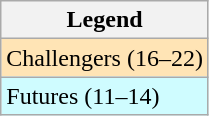<table class="wikitable">
<tr>
<th>Legend</th>
</tr>
<tr bgcolor="moccasin">
<td>Challengers (16–22)</td>
</tr>
<tr bgcolor="CFFCFF">
<td>Futures (11–14)</td>
</tr>
</table>
